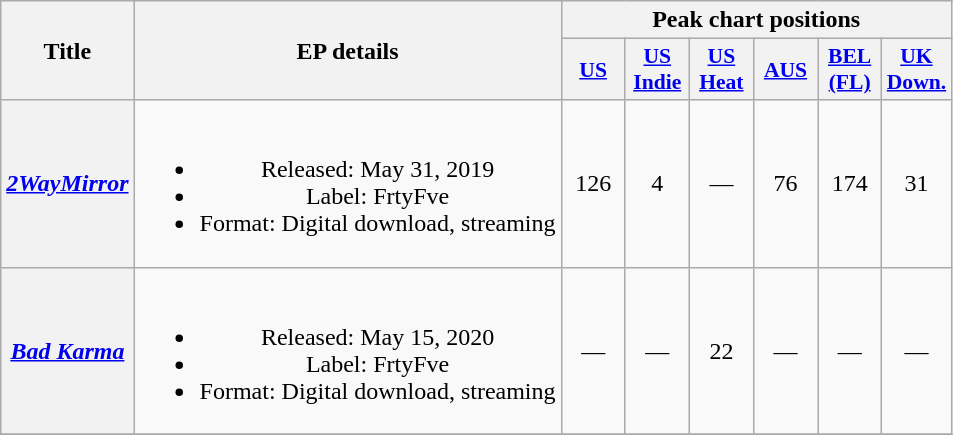<table class="wikitable plainrowheaders" style="text-align:center;">
<tr>
<th scope="col" rowspan="2">Title</th>
<th scope="col" rowspan="2">EP details</th>
<th colspan="6" scope="col">Peak chart positions</th>
</tr>
<tr>
<th scope="col" style="width:2.5em;font-size:90%;"><a href='#'>US</a><br></th>
<th scope="col" style="width:2.5em;font-size:90%;"><a href='#'>US<br>Indie</a><br></th>
<th scope="col" style="width:2.5em;font-size:90%;"><a href='#'>US<br>Heat</a><br></th>
<th scope="col" style="width:2.5em;font-size:90%;"><a href='#'>AUS</a><br></th>
<th scope="col" style="width:2.5em;font-size:90%;"><a href='#'>BEL<br>(FL)</a><br></th>
<th scope="col" style="width:2.5em;font-size:90%;"><a href='#'>UK<br>Down.</a><br></th>
</tr>
<tr>
<th scope="row"><em><a href='#'>2WayMirror</a></em></th>
<td><br><ul><li>Released: May 31, 2019</li><li>Label: FrtyFve</li><li>Format: Digital download, streaming</li></ul></td>
<td>126</td>
<td>4</td>
<td>—</td>
<td>76</td>
<td>174</td>
<td>31</td>
</tr>
<tr>
<th scope="row"><em><a href='#'>Bad Karma</a></em></th>
<td><br><ul><li>Released: May 15, 2020</li><li>Label: FrtyFve</li><li>Format: Digital download, streaming</li></ul></td>
<td>—</td>
<td>—</td>
<td>22</td>
<td>—</td>
<td>—</td>
<td>—</td>
</tr>
<tr>
</tr>
</table>
